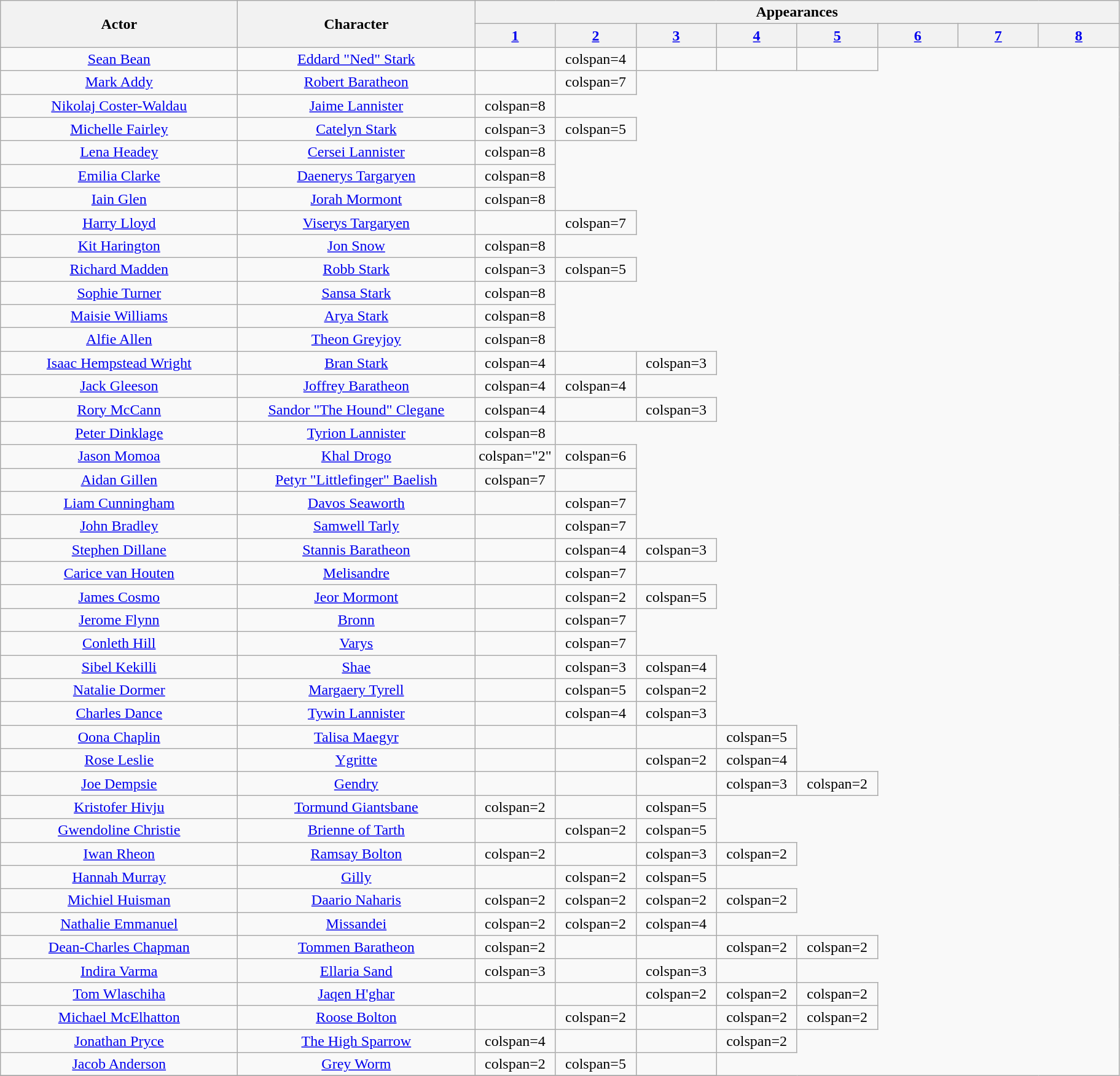<table class="wikitable col1left col2left sortable" style="text-align:center;">
<tr>
<th rowspan=2 style="width:250px;">Actor</th>
<th rowspan=2 style="width:250px;">Character</th>
<th colspan=8>Appearances</th>
</tr>
<tr>
<th style="width:80px;"><a href='#'>1</a></th>
<th style="width:80px;"><a href='#'>2</a></th>
<th style="width:80px;"><a href='#'>3</a></th>
<th style="width:80px;"><a href='#'>4</a></th>
<th style="width:80px;"><a href='#'>5</a></th>
<th style="width:80px;"><a href='#'>6</a></th>
<th style="width:80px;"><a href='#'>7</a></th>
<th style="width:80px;"><a href='#'>8</a></th>
</tr>
<tr>
<td><a href='#'>Sean Bean</a></td>
<td><a href='#'>Eddard "Ned" Stark</a></td>
<td></td>
<td>colspan=4 </td>
<td></td>
<td></td>
<td></td>
</tr>
<tr>
<td><a href='#'>Mark Addy</a></td>
<td><a href='#'>Robert Baratheon</a></td>
<td></td>
<td>colspan=7 </td>
</tr>
<tr>
<td><a href='#'>Nikolaj Coster-Waldau</a></td>
<td><a href='#'>Jaime Lannister</a></td>
<td>colspan=8 </td>
</tr>
<tr>
<td><a href='#'>Michelle Fairley</a></td>
<td><a href='#'>Catelyn Stark</a></td>
<td>colspan=3 </td>
<td>colspan=5 </td>
</tr>
<tr>
<td><a href='#'>Lena Headey</a></td>
<td><a href='#'>Cersei Lannister</a></td>
<td>colspan=8 </td>
</tr>
<tr>
<td><a href='#'>Emilia Clarke</a></td>
<td><a href='#'>Daenerys Targaryen</a></td>
<td>colspan=8 </td>
</tr>
<tr>
<td><a href='#'>Iain Glen</a></td>
<td><a href='#'>Jorah Mormont</a></td>
<td>colspan=8 </td>
</tr>
<tr>
<td><a href='#'>Harry Lloyd</a></td>
<td><a href='#'>Viserys Targaryen</a></td>
<td></td>
<td>colspan=7 </td>
</tr>
<tr>
<td><a href='#'>Kit Harington</a></td>
<td><a href='#'>Jon Snow</a></td>
<td>colspan=8 </td>
</tr>
<tr>
<td><a href='#'>Richard Madden</a></td>
<td><a href='#'>Robb Stark</a></td>
<td>colspan=3 </td>
<td>colspan=5 </td>
</tr>
<tr>
<td><a href='#'>Sophie Turner</a></td>
<td><a href='#'>Sansa Stark</a></td>
<td>colspan=8 </td>
</tr>
<tr>
<td><a href='#'>Maisie Williams</a></td>
<td><a href='#'>Arya Stark</a></td>
<td>colspan=8 </td>
</tr>
<tr>
<td><a href='#'>Alfie Allen</a></td>
<td><a href='#'>Theon Greyjoy</a></td>
<td>colspan=8 </td>
</tr>
<tr>
<td><a href='#'>Isaac Hempstead Wright</a></td>
<td><a href='#'>Bran Stark</a></td>
<td>colspan=4 </td>
<td></td>
<td>colspan=3 </td>
</tr>
<tr>
<td><a href='#'>Jack Gleeson</a></td>
<td><a href='#'>Joffrey Baratheon</a></td>
<td>colspan=4 </td>
<td>colspan=4 </td>
</tr>
<tr>
<td><a href='#'>Rory McCann</a></td>
<td><a href='#'>Sandor "The Hound" Clegane</a></td>
<td>colspan=4 </td>
<td></td>
<td>colspan=3 </td>
</tr>
<tr>
<td><a href='#'>Peter Dinklage</a></td>
<td><a href='#'>Tyrion Lannister</a></td>
<td>colspan=8 </td>
</tr>
<tr>
<td><a href='#'>Jason Momoa</a></td>
<td><a href='#'>Khal Drogo</a></td>
<td>colspan="2" </td>
<td>colspan=6 </td>
</tr>
<tr>
<td><a href='#'>Aidan Gillen</a></td>
<td><a href='#'>Petyr "Littlefinger" Baelish</a></td>
<td>colspan=7 </td>
<td></td>
</tr>
<tr>
<td><a href='#'>Liam Cunningham</a></td>
<td><a href='#'>Davos Seaworth</a></td>
<td></td>
<td>colspan=7 </td>
</tr>
<tr>
<td><a href='#'>John Bradley</a></td>
<td><a href='#'>Samwell Tarly</a></td>
<td></td>
<td>colspan=7 </td>
</tr>
<tr>
<td><a href='#'>Stephen Dillane</a></td>
<td><a href='#'>Stannis Baratheon</a></td>
<td></td>
<td>colspan=4 </td>
<td>colspan=3 </td>
</tr>
<tr>
<td><a href='#'>Carice van Houten</a></td>
<td><a href='#'>Melisandre</a></td>
<td></td>
<td>colspan=7 </td>
</tr>
<tr>
<td><a href='#'>James Cosmo</a></td>
<td><a href='#'>Jeor Mormont</a></td>
<td></td>
<td>colspan=2 </td>
<td>colspan=5 </td>
</tr>
<tr>
<td><a href='#'>Jerome Flynn</a></td>
<td><a href='#'>Bronn</a></td>
<td></td>
<td>colspan=7 </td>
</tr>
<tr>
<td><a href='#'>Conleth Hill</a></td>
<td><a href='#'>Varys</a></td>
<td></td>
<td>colspan=7 </td>
</tr>
<tr>
<td><a href='#'>Sibel Kekilli</a></td>
<td><a href='#'>Shae</a></td>
<td></td>
<td>colspan=3 </td>
<td>colspan=4 </td>
</tr>
<tr>
<td><a href='#'>Natalie Dormer</a></td>
<td><a href='#'>Margaery Tyrell</a></td>
<td></td>
<td>colspan=5 </td>
<td>colspan=2 </td>
</tr>
<tr>
<td><a href='#'>Charles Dance</a></td>
<td><a href='#'>Tywin Lannister</a></td>
<td></td>
<td>colspan=4 </td>
<td>colspan=3 </td>
</tr>
<tr>
<td><a href='#'>Oona Chaplin</a></td>
<td><a href='#'>Talisa Maegyr</a></td>
<td></td>
<td></td>
<td></td>
<td>colspan=5 </td>
</tr>
<tr>
<td><a href='#'>Rose Leslie</a></td>
<td><a href='#'>Ygritte</a></td>
<td></td>
<td></td>
<td>colspan=2 </td>
<td>colspan=4 </td>
</tr>
<tr>
<td><a href='#'>Joe Dempsie</a></td>
<td><a href='#'>Gendry</a></td>
<td></td>
<td></td>
<td></td>
<td>colspan=3 </td>
<td>colspan=2 </td>
</tr>
<tr>
<td><a href='#'>Kristofer Hivju</a></td>
<td><a href='#'>Tormund Giantsbane</a></td>
<td>colspan=2 </td>
<td></td>
<td>colspan=5 </td>
</tr>
<tr>
<td><a href='#'>Gwendoline Christie</a></td>
<td><a href='#'>Brienne of Tarth</a></td>
<td></td>
<td>colspan=2 </td>
<td>colspan=5 </td>
</tr>
<tr>
<td><a href='#'>Iwan Rheon</a></td>
<td><a href='#'>Ramsay Bolton</a></td>
<td>colspan=2 </td>
<td></td>
<td>colspan=3 </td>
<td>colspan=2 </td>
</tr>
<tr>
<td><a href='#'>Hannah Murray</a></td>
<td><a href='#'>Gilly</a></td>
<td></td>
<td>colspan=2 </td>
<td>colspan=5 </td>
</tr>
<tr>
<td><a href='#'>Michiel Huisman</a></td>
<td><a href='#'>Daario Naharis</a></td>
<td>colspan=2 </td>
<td>colspan=2 </td>
<td>colspan=2 </td>
<td>colspan=2 </td>
</tr>
<tr>
<td><a href='#'>Nathalie Emmanuel</a></td>
<td><a href='#'>Missandei</a></td>
<td>colspan=2 </td>
<td>colspan=2 </td>
<td>colspan=4 </td>
</tr>
<tr>
<td><a href='#'>Dean-Charles Chapman</a></td>
<td><a href='#'>Tommen Baratheon</a></td>
<td>colspan=2 </td>
<td></td>
<td></td>
<td>colspan=2 </td>
<td>colspan=2 </td>
</tr>
<tr>
<td><a href='#'>Indira Varma</a></td>
<td><a href='#'>Ellaria Sand</a></td>
<td>colspan=3 </td>
<td></td>
<td>colspan=3 </td>
<td></td>
</tr>
<tr>
<td><a href='#'>Tom Wlaschiha</a></td>
<td><a href='#'>Jaqen H'ghar</a></td>
<td></td>
<td></td>
<td>colspan=2 </td>
<td>colspan=2 </td>
<td>colspan=2 </td>
</tr>
<tr>
<td><a href='#'>Michael McElhatton</a></td>
<td><a href='#'>Roose Bolton</a></td>
<td></td>
<td>colspan=2 </td>
<td></td>
<td>colspan=2 </td>
<td>colspan=2 </td>
</tr>
<tr>
<td><a href='#'>Jonathan Pryce</a></td>
<td><a href='#'>The High Sparrow</a></td>
<td>colspan=4 </td>
<td></td>
<td></td>
<td>colspan=2 </td>
</tr>
<tr>
<td><a href='#'>Jacob Anderson</a></td>
<td><a href='#'>Grey Worm</a></td>
<td>colspan=2 </td>
<td>colspan=5 </td>
<td></td>
</tr>
<tr>
</tr>
</table>
